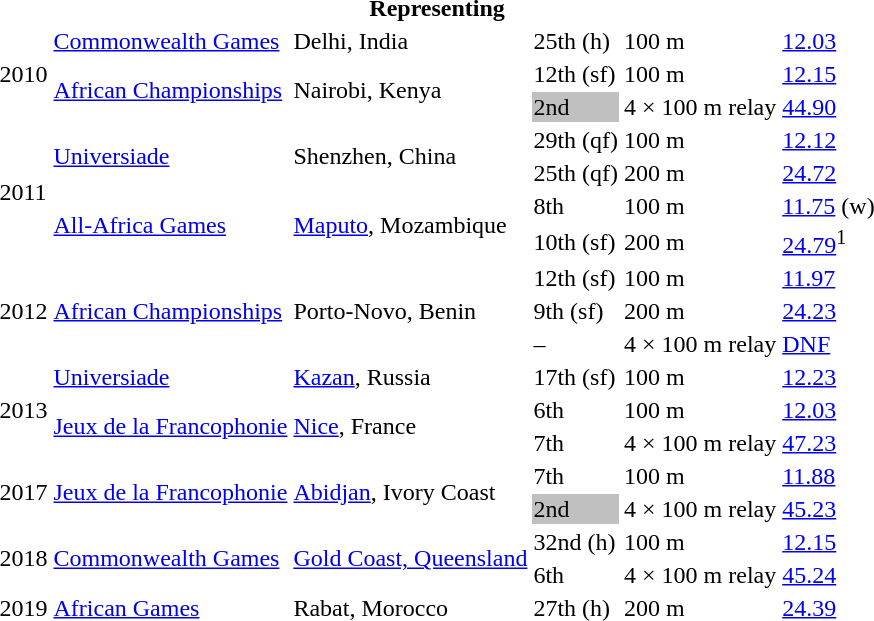<table>
<tr>
<th colspan="6">Representing </th>
</tr>
<tr>
<td rowspan=3>2010</td>
<td><a href='#'>Commonwealth Games</a></td>
<td>Delhi, India</td>
<td>25th (h)</td>
<td>100 m</td>
<td><a href='#'>12.03</a></td>
</tr>
<tr>
<td rowspan=2><a href='#'>African Championships</a></td>
<td rowspan=2>Nairobi, Kenya</td>
<td>12th (sf)</td>
<td>100 m</td>
<td><a href='#'>12.15</a></td>
</tr>
<tr>
<td bgcolor=silver>2nd</td>
<td>4 × 100 m relay</td>
<td><a href='#'>44.90</a></td>
</tr>
<tr>
<td rowspan=4>2011</td>
<td rowspan=2><a href='#'>Universiade</a></td>
<td rowspan=2>Shenzhen, China</td>
<td>29th (qf)</td>
<td>100 m</td>
<td><a href='#'>12.12</a></td>
</tr>
<tr>
<td>25th (qf)</td>
<td>200 m</td>
<td><a href='#'>24.72</a></td>
</tr>
<tr>
<td rowspan=2><a href='#'>All-Africa Games</a></td>
<td rowspan=2><a href='#'>Maputo</a>, Mozambique</td>
<td>8th</td>
<td>100 m</td>
<td><a href='#'>11.75</a> (w)</td>
</tr>
<tr>
<td>10th (sf)</td>
<td>200 m</td>
<td><a href='#'>24.79</a><sup>1</sup></td>
</tr>
<tr>
<td rowspan=3>2012</td>
<td rowspan=3><a href='#'>African Championships</a></td>
<td rowspan=3>Porto-Novo, Benin</td>
<td>12th (sf)</td>
<td>100 m</td>
<td><a href='#'>11.97</a></td>
</tr>
<tr>
<td>9th (sf)</td>
<td>200 m</td>
<td><a href='#'>24.23</a></td>
</tr>
<tr>
<td>–</td>
<td>4 × 100 m relay</td>
<td><a href='#'>DNF</a></td>
</tr>
<tr>
<td rowspan=3>2013</td>
<td><a href='#'>Universiade</a></td>
<td><a href='#'>Kazan</a>, Russia</td>
<td>17th (sf)</td>
<td>100 m</td>
<td><a href='#'>12.23</a></td>
</tr>
<tr>
<td rowspan=2><a href='#'>Jeux de la Francophonie</a></td>
<td rowspan=2><a href='#'>Nice</a>, France</td>
<td>6th</td>
<td>100 m</td>
<td><a href='#'>12.03</a></td>
</tr>
<tr>
<td>7th</td>
<td>4 × 100 m relay</td>
<td><a href='#'>47.23</a></td>
</tr>
<tr>
<td rowspan=2>2017</td>
<td rowspan=2><a href='#'>Jeux de la Francophonie</a></td>
<td rowspan=2><a href='#'>Abidjan</a>, Ivory Coast</td>
<td>7th</td>
<td>100 m</td>
<td><a href='#'>11.88</a></td>
</tr>
<tr>
<td bgcolor=silver>2nd</td>
<td>4 × 100 m relay</td>
<td><a href='#'>45.23</a></td>
</tr>
<tr>
<td rowspan=2>2018</td>
<td rowspan=2><a href='#'>Commonwealth Games</a></td>
<td rowspan=2><a href='#'>Gold Coast, Queensland</a></td>
<td>32nd (h)</td>
<td>100 m</td>
<td><a href='#'>12.15</a></td>
</tr>
<tr>
<td>6th</td>
<td>4 × 100 m relay</td>
<td><a href='#'>45.24</a></td>
</tr>
<tr>
<td>2019</td>
<td><a href='#'>African Games</a></td>
<td>Rabat, Morocco</td>
<td>27th (h)</td>
<td>200 m</td>
<td><a href='#'>24.39</a></td>
</tr>
</table>
